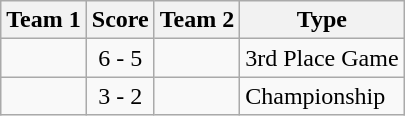<table class="wikitable" border="1">
<tr>
<th>Team 1</th>
<th>Score</th>
<th>Team 2</th>
<th>Type</th>
</tr>
<tr>
<td></td>
<td align="center">6 - 5</td>
<td></td>
<td>3rd Place Game</td>
</tr>
<tr>
<td></td>
<td align="center">3 - 2</td>
<td></td>
<td>Championship</td>
</tr>
</table>
